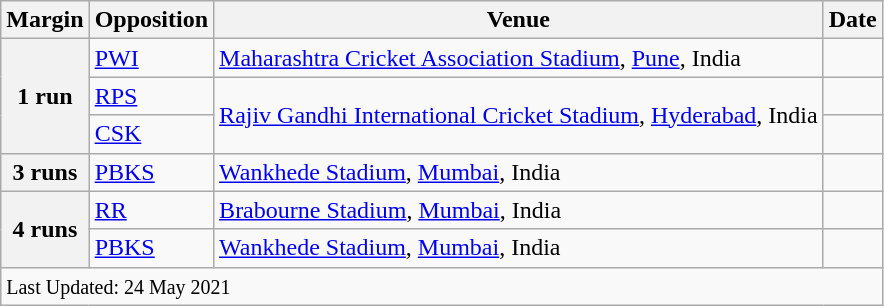<table class="wikitable">
<tr>
<th>Margin</th>
<th>Opposition</th>
<th>Venue</th>
<th>Date</th>
</tr>
<tr>
<th scope=row style=text-align:center; rowspan=3>1 run</th>
<td><a href='#'>PWI</a></td>
<td><a href='#'>Maharashtra Cricket Association Stadium</a>, <a href='#'>Pune</a>, India</td>
<td></td>
</tr>
<tr>
<td><a href='#'>RPS</a></td>
<td rowspan=2><a href='#'>Rajiv Gandhi International Cricket Stadium</a>, <a href='#'>Hyderabad</a>, India</td>
<td></td>
</tr>
<tr>
<td><a href='#'>CSK</a></td>
<td></td>
</tr>
<tr>
<th scope=row style=text-align:center;>3 runs</th>
<td><a href='#'>PBKS</a></td>
<td><a href='#'>Wankhede Stadium</a>, <a href='#'>Mumbai</a>, India</td>
<td></td>
</tr>
<tr>
<th scope=row style=text-align:center; rowspan=2>4 runs</th>
<td><a href='#'>RR</a></td>
<td><a href='#'>Brabourne Stadium</a>, <a href='#'>Mumbai</a>, India</td>
<td></td>
</tr>
<tr>
<td><a href='#'>PBKS</a></td>
<td><a href='#'>Wankhede Stadium</a>, <a href='#'>Mumbai</a>, India</td>
<td></td>
</tr>
<tr class=sortbottom>
<td colspan=4><small>Last Updated: 24 May 2021</small></td>
</tr>
</table>
